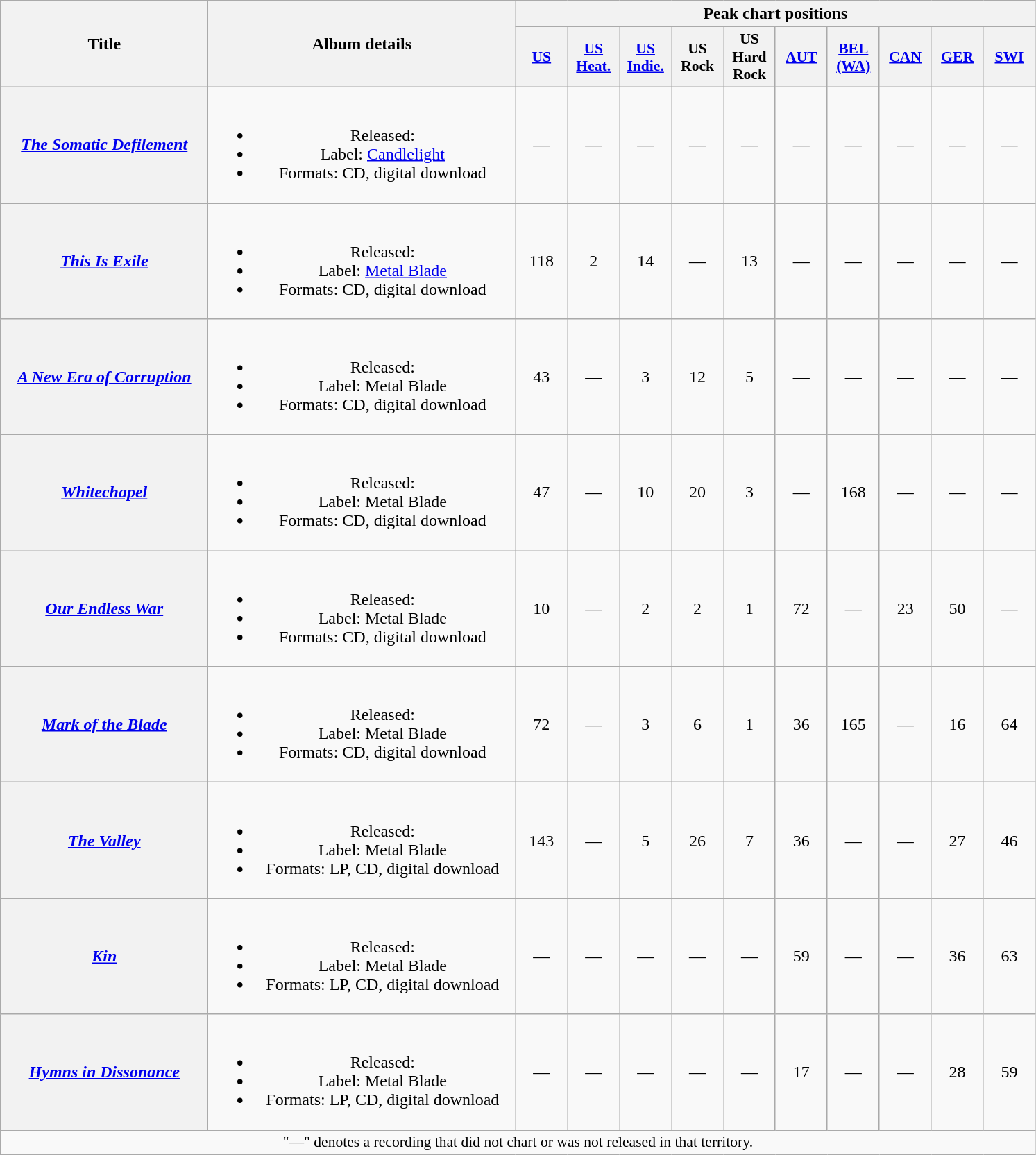<table class="wikitable plainrowheaders" style="text-align:center;">
<tr>
<th scope="col" rowspan="2" style="width:12em;">Title</th>
<th scope="col" rowspan="2" style="width:18em;">Album details</th>
<th scope="col" colspan="10">Peak chart positions</th>
</tr>
<tr>
<th scope="col" style="width:3em;font-size:90%;"><a href='#'>US</a><br></th>
<th scope="col" style="width:3em;font-size:90%;"><a href='#'>US<br>Heat.</a><br></th>
<th scope="col" style="width:3em;font-size:90%;"><a href='#'>US<br>Indie.</a><br></th>
<th scope="col" style="width:3em;font-size:90%;">US<br>Rock<br></th>
<th scope="col" style="width:3em;font-size:90%;">US<br>Hard Rock<br></th>
<th scope="col" style="width:3em;font-size:90%;"><a href='#'>AUT</a><br></th>
<th scope="col" style="width:3em;font-size:90%;"><a href='#'>BEL<br>(WA)</a><br></th>
<th scope="col" style="width:3em;font-size:90%;"><a href='#'>CAN</a><br></th>
<th scope="col" style="width:3em;font-size:90%;"><a href='#'>GER</a><br></th>
<th scope="col" style="width:3em;font-size:90%;"><a href='#'>SWI</a><br></th>
</tr>
<tr>
<th scope="row"><em><a href='#'>The Somatic Defilement</a></em></th>
<td><br><ul><li>Released: </li><li>Label: <a href='#'>Candlelight</a></li><li>Formats: CD, digital download</li></ul></td>
<td>—</td>
<td>—</td>
<td>—</td>
<td>—</td>
<td>—</td>
<td>—</td>
<td>—</td>
<td>—</td>
<td>—</td>
<td>—</td>
</tr>
<tr>
<th scope="row"><em><a href='#'>This Is Exile</a></em></th>
<td><br><ul><li>Released: </li><li>Label: <a href='#'>Metal Blade</a></li><li>Formats: CD, digital download</li></ul></td>
<td>118</td>
<td>2</td>
<td>14</td>
<td>—</td>
<td>13</td>
<td>—</td>
<td>—</td>
<td>—</td>
<td>—</td>
<td>—</td>
</tr>
<tr>
<th scope="row"><em><a href='#'>A New Era of Corruption</a></em></th>
<td><br><ul><li>Released: </li><li>Label: Metal Blade</li><li>Formats: CD, digital download</li></ul></td>
<td>43</td>
<td>—</td>
<td>3</td>
<td>12</td>
<td>5</td>
<td>—</td>
<td>—</td>
<td>—</td>
<td>—</td>
<td>—</td>
</tr>
<tr>
<th scope="row"><em><a href='#'>Whitechapel</a></em></th>
<td><br><ul><li>Released: </li><li>Label: Metal Blade</li><li>Formats: CD, digital download</li></ul></td>
<td>47</td>
<td>—</td>
<td>10</td>
<td>20</td>
<td>3</td>
<td>—</td>
<td>168</td>
<td>—</td>
<td>—</td>
<td>—</td>
</tr>
<tr>
<th scope="row"><em><a href='#'>Our Endless War</a></em></th>
<td><br><ul><li>Released: </li><li>Label: Metal Blade</li><li>Formats: CD, digital download</li></ul></td>
<td>10</td>
<td>—</td>
<td>2</td>
<td>2</td>
<td>1</td>
<td>72</td>
<td>—</td>
<td>23</td>
<td>50</td>
<td>—</td>
</tr>
<tr>
<th scope="row"><em><a href='#'>Mark of the Blade</a></em></th>
<td><br><ul><li>Released: </li><li>Label: Metal Blade</li><li>Formats: CD, digital download</li></ul></td>
<td>72</td>
<td>—</td>
<td>3</td>
<td>6</td>
<td>1</td>
<td>36</td>
<td>165</td>
<td>—</td>
<td>16</td>
<td>64</td>
</tr>
<tr>
<th scope="row"><em><a href='#'>The Valley</a></em></th>
<td><br><ul><li>Released: </li><li>Label: Metal Blade</li><li>Formats: LP, CD, digital download</li></ul></td>
<td>143</td>
<td>—</td>
<td>5</td>
<td>26</td>
<td>7</td>
<td>36</td>
<td>—</td>
<td>—</td>
<td>27</td>
<td>46</td>
</tr>
<tr>
<th scope="row"><em><a href='#'>Kin</a></em></th>
<td><br><ul><li>Released: </li><li>Label: Metal Blade</li><li>Formats: LP, CD, digital download</li></ul></td>
<td>—</td>
<td>—</td>
<td>—</td>
<td>—</td>
<td>—</td>
<td>59</td>
<td>—</td>
<td>—</td>
<td>36</td>
<td>63</td>
</tr>
<tr>
<th scope="row"><em><a href='#'>Hymns in Dissonance</a></em></th>
<td><br><ul><li>Released: </li><li>Label: Metal Blade</li><li>Formats: LP, CD, digital download</li></ul></td>
<td>—</td>
<td>—</td>
<td>—</td>
<td>—</td>
<td>—</td>
<td>17</td>
<td>—</td>
<td>—</td>
<td>28</td>
<td>59</td>
</tr>
<tr>
<td colspan="15" style="font-size:90%">"—" denotes a recording that did not chart or was not released in that territory.</td>
</tr>
</table>
